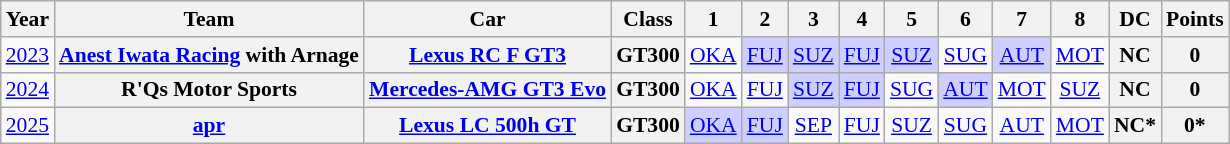<table class="wikitable" style="text-align:center; font-size:90%">
<tr>
<th>Year</th>
<th>Team</th>
<th>Car</th>
<th>Class</th>
<th>1</th>
<th>2</th>
<th>3</th>
<th>4</th>
<th>5</th>
<th>6</th>
<th>7</th>
<th>8</th>
<th>DC</th>
<th>Points</th>
</tr>
<tr>
<td><a href='#'>2023</a></td>
<th><a href='#'>Anest Iwata Racing</a> with Arnage</th>
<th><a href='#'>Lexus RC F GT3</a></th>
<th>GT300</th>
<td><a href='#'>OKA</a></td>
<td style="background:#CFCFFF;"><a href='#'>FUJ</a><br></td>
<td style="background:#CFCFFF;"><a href='#'>SUZ</a><br></td>
<td style="background:#CFCFFF;"><a href='#'>FUJ</a><br></td>
<td style="background:#CFCFFF;"><a href='#'>SUZ</a><br></td>
<td><a href='#'>SUG</a></td>
<td style="background:#CFCFFF;"><a href='#'>AUT</a><br></td>
<td><a href='#'>MOT</a></td>
<th>NC</th>
<th>0</th>
</tr>
<tr>
<td><a href='#'>2024</a></td>
<th>R'Qs Motor Sports</th>
<th><a href='#'>Mercedes-AMG GT3 Evo</a></th>
<th>GT300</th>
<td><a href='#'>OKA</a></td>
<td><a href='#'>FUJ</a></td>
<td style="background:#CFCFFF;"><a href='#'>SUZ</a><br></td>
<td style="background:#CFCFFF;"><a href='#'>FUJ</a><br></td>
<td><a href='#'>SUG</a></td>
<td style="background:#CFCFFF;"><a href='#'>AUT</a><br></td>
<td><a href='#'>MOT</a></td>
<td><a href='#'>SUZ</a></td>
<th>NC</th>
<th>0</th>
</tr>
<tr>
<td><a href='#'>2025</a></td>
<th><a href='#'>apr</a></th>
<th><a href='#'>Lexus LC 500h GT</a></th>
<th>GT300</th>
<td style="background:#CFCFFF;"><a href='#'>OKA</a><br></td>
<td style="background:#CFCFFF;"><a href='#'>FUJ</a><br></td>
<td style="background:#;"><a href='#'>SEP</a><br></td>
<td style="background:#;"><a href='#'>FUJ</a><br></td>
<td style="background:#;"><a href='#'>SUZ</a><br></td>
<td style="background:#;"><a href='#'>SUG</a><br></td>
<td style="background:#;"><a href='#'>AUT</a><br></td>
<td style="background:#;"><a href='#'>MOT</a><br></td>
<th>NC*</th>
<th>0*</th>
</tr>
</table>
